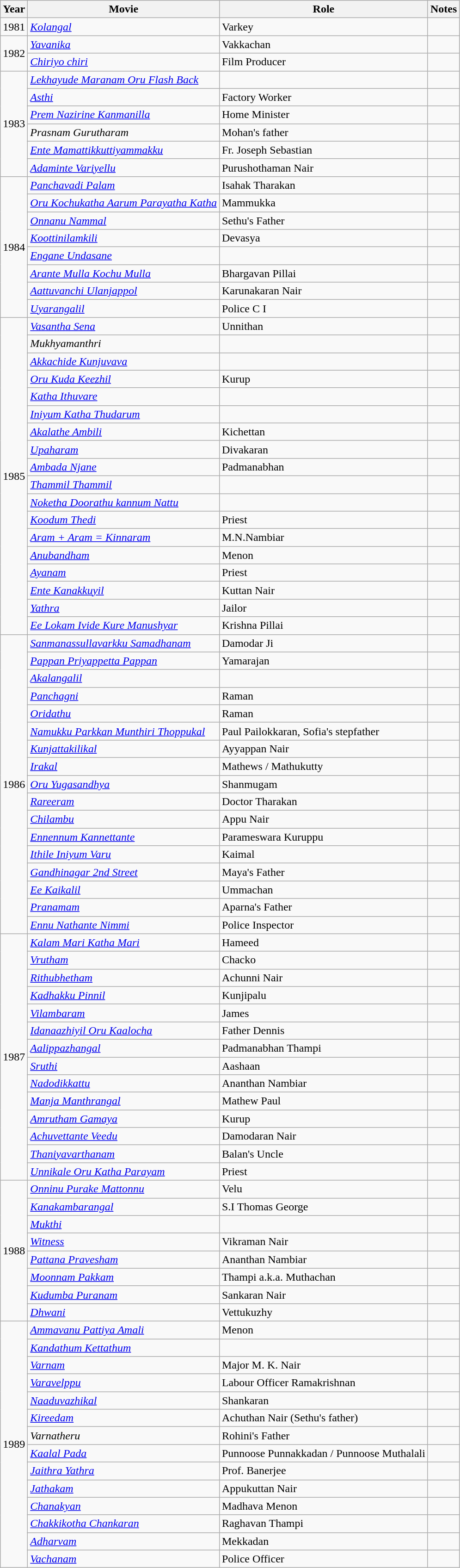<table class="wikitable">
<tr>
<th>Year</th>
<th>Movie</th>
<th>Role</th>
<th>Notes</th>
</tr>
<tr>
<td>1981</td>
<td><a href='#'><em>Kolangal</em></a></td>
<td>Varkey</td>
<td></td>
</tr>
<tr>
<td rowspan="2">1982</td>
<td><em><a href='#'>Yavanika</a></em></td>
<td>Vakkachan</td>
<td></td>
</tr>
<tr>
<td><a href='#'><em>Chiriyo chiri</em></a></td>
<td>Film Producer</td>
<td></td>
</tr>
<tr>
<td rowspan="6">1983</td>
<td><a href='#'><em>Lekhayude Maranam Oru Flash Back</em></a></td>
<td></td>
<td></td>
</tr>
<tr>
<td><em><a href='#'>Asthi</a></em></td>
<td>Factory Worker</td>
<td></td>
</tr>
<tr>
<td><em><a href='#'>Prem Nazirine Kanmanilla</a></em></td>
<td>Home Minister</td>
<td></td>
</tr>
<tr>
<td><em>Prasnam Gurutharam</em></td>
<td>Mohan's father</td>
<td></td>
</tr>
<tr>
<td><a href='#'><em>Ente Mamattikkuttiyammakku</em></a></td>
<td>Fr. Joseph Sebastian</td>
<td></td>
</tr>
<tr>
<td><a href='#'><em>Adaminte Variyellu</em></a></td>
<td>Purushothaman Nair</td>
<td></td>
</tr>
<tr>
<td rowspan="8">1984</td>
<td><em><a href='#'>Panchavadi Palam</a></em></td>
<td>Isahak Tharakan</td>
<td></td>
</tr>
<tr>
<td><em><a href='#'>Oru Kochukatha Aarum Parayatha Katha</a></em></td>
<td>Mammukka</td>
<td></td>
</tr>
<tr>
<td><em><a href='#'>Onnanu Nammal</a></em></td>
<td>Sethu's Father</td>
<td></td>
</tr>
<tr>
<td><em><a href='#'>Koottinilamkili</a></em></td>
<td>Devasya</td>
<td></td>
</tr>
<tr>
<td><a href='#'><em>Engane Undasane</em></a></td>
<td></td>
<td></td>
</tr>
<tr>
<td><em><a href='#'>Arante Mulla Kochu Mulla</a></em></td>
<td>Bhargavan Pillai</td>
<td></td>
</tr>
<tr>
<td><em><a href='#'>Aattuvanchi Ulanjappol</a></em></td>
<td>Karunakaran Nair</td>
<td></td>
</tr>
<tr>
<td><em><a href='#'>Uyarangalil</a></em></td>
<td>Police C I</td>
<td></td>
</tr>
<tr>
<td rowspan="18">1985</td>
<td><em><a href='#'>Vasantha Sena</a></em></td>
<td>Unnithan</td>
<td></td>
</tr>
<tr>
<td><em>Mukhyamanthri</em></td>
<td></td>
<td></td>
</tr>
<tr>
<td><a href='#'><em>Akkachide Kunjuvava</em></a></td>
<td></td>
<td></td>
</tr>
<tr>
<td><a href='#'><em>Oru Kuda Keezhil</em></a></td>
<td>Kurup</td>
<td></td>
</tr>
<tr>
<td><em><a href='#'>Katha Ithuvare</a></em></td>
<td></td>
<td></td>
</tr>
<tr>
<td><a href='#'><em>Iniyum Katha Thudarum</em></a></td>
<td></td>
<td></td>
</tr>
<tr>
<td><em><a href='#'>Akalathe Ambili</a></em></td>
<td>Kichettan</td>
<td></td>
</tr>
<tr>
<td><a href='#'><em>Upaharam</em></a></td>
<td>Divakaran</td>
<td></td>
</tr>
<tr>
<td><a href='#'><em>Ambada Njane</em></a></td>
<td>Padmanabhan</td>
<td></td>
</tr>
<tr>
<td><em><a href='#'>Thammil Thammil</a></em></td>
<td></td>
<td></td>
</tr>
<tr>
<td><a href='#'><em>Noketha Doorathu kannum Nattu</em></a></td>
<td></td>
<td></td>
</tr>
<tr>
<td><em><a href='#'>Koodum Thedi</a></em></td>
<td>Priest</td>
<td></td>
</tr>
<tr>
<td><em><a href='#'>Aram + Aram = Kinnaram</a></em></td>
<td>M.N.Nambiar</td>
<td></td>
</tr>
<tr>
<td><a href='#'><em>Anubandham</em></a></td>
<td>Menon</td>
<td></td>
</tr>
<tr>
<td><a href='#'><em>Ayanam</em></a></td>
<td>Priest</td>
<td></td>
</tr>
<tr>
<td><a href='#'><em>Ente Kanakkuyil</em></a></td>
<td>Kuttan Nair</td>
<td></td>
</tr>
<tr>
<td><em><a href='#'>Yathra</a></em></td>
<td>Jailor</td>
<td></td>
</tr>
<tr>
<td><a href='#'><em>Ee Lokam Ivide Kure Manushyar</em></a></td>
<td>Krishna Pillai</td>
<td></td>
</tr>
<tr>
<td rowspan="17">1986</td>
<td><em><a href='#'>Sanmanassullavarkku Samadhanam</a></em></td>
<td>Damodar Ji</td>
<td></td>
</tr>
<tr>
<td><em><a href='#'>Pappan Priyappetta Pappan</a></em></td>
<td>Yamarajan</td>
<td></td>
</tr>
<tr>
<td><em><a href='#'>Akalangalil</a></em></td>
<td></td>
<td></td>
</tr>
<tr>
<td><em><a href='#'>Panchagni</a></em></td>
<td>Raman</td>
<td></td>
</tr>
<tr>
<td><em><a href='#'>Oridathu</a></em></td>
<td>Raman</td>
<td></td>
</tr>
<tr>
<td><a href='#'><em>Namukku Parkkan Munthiri Thoppukal</em></a></td>
<td>Paul Pailokkaran, Sofia's stepfather</td>
<td></td>
</tr>
<tr>
<td><em><a href='#'>Kunjattakilikal</a></em></td>
<td>Ayyappan Nair</td>
<td></td>
</tr>
<tr>
<td><em><a href='#'>Irakal</a></em></td>
<td>Mathews / Mathukutty</td>
<td></td>
</tr>
<tr>
<td><em><a href='#'>Oru Yugasandhya</a></em></td>
<td>Shanmugam</td>
<td></td>
</tr>
<tr>
<td><em><a href='#'>Rareeram</a></em></td>
<td>Doctor Tharakan</td>
<td></td>
</tr>
<tr>
<td><em><a href='#'>Chilambu</a></em></td>
<td>Appu Nair</td>
<td></td>
</tr>
<tr>
<td><em><a href='#'>Ennennum Kannettante</a></em></td>
<td>Parameswara Kuruppu</td>
<td></td>
</tr>
<tr>
<td><em><a href='#'>Ithile Iniyum Varu</a></em></td>
<td>Kaimal</td>
<td></td>
</tr>
<tr>
<td><em><a href='#'>Gandhinagar 2nd Street</a></em></td>
<td>Maya's Father</td>
<td></td>
</tr>
<tr>
<td><em><a href='#'>Ee Kaikalil</a></em></td>
<td>Ummachan</td>
<td></td>
</tr>
<tr>
<td><em><a href='#'>Pranamam</a></em></td>
<td>Aparna's Father</td>
<td></td>
</tr>
<tr>
<td><em><a href='#'>Ennu Nathante Nimmi</a></em></td>
<td>Police Inspector</td>
<td></td>
</tr>
<tr>
<td rowspan="14">1987</td>
<td><a href='#'><em>Kalam Mari Katha Mari</em></a></td>
<td>Hameed</td>
<td></td>
</tr>
<tr>
<td><em><a href='#'>Vrutham</a></em></td>
<td>Chacko</td>
<td></td>
</tr>
<tr>
<td><a href='#'><em>Rithubhetham</em></a></td>
<td>Achunni Nair</td>
<td></td>
</tr>
<tr>
<td><a href='#'><em>Kadhakku Pinnil</em></a></td>
<td>Kunjipalu</td>
<td></td>
</tr>
<tr>
<td><em><a href='#'>Vilambaram</a></em></td>
<td>James</td>
<td></td>
</tr>
<tr>
<td><a href='#'><em>Idanaazhiyil Oru Kaalocha</em></a></td>
<td>Father Dennis</td>
<td></td>
</tr>
<tr>
<td><em><a href='#'>Aalippazhangal</a></em></td>
<td>Padmanabhan Thampi</td>
<td></td>
</tr>
<tr>
<td><a href='#'><em>Sruthi</em></a></td>
<td>Aashaan</td>
<td></td>
</tr>
<tr>
<td><em><a href='#'>Nadodikkattu</a></em></td>
<td>Ananthan Nambiar</td>
<td></td>
</tr>
<tr>
<td><em><a href='#'>Manja Manthrangal</a></em></td>
<td>Mathew Paul</td>
<td></td>
</tr>
<tr>
<td><em><a href='#'>Amrutham Gamaya</a></em></td>
<td>Kurup</td>
<td></td>
</tr>
<tr>
<td><em><a href='#'>Achuvettante Veedu</a></em></td>
<td>Damodaran Nair</td>
<td></td>
</tr>
<tr>
<td><em><a href='#'>Thaniyavarthanam</a></em></td>
<td>Balan's Uncle</td>
<td></td>
</tr>
<tr>
<td><a href='#'><em>Unnikale Oru Katha Parayam</em></a></td>
<td>Priest</td>
<td></td>
</tr>
<tr>
<td rowspan="8">1988</td>
<td><em><a href='#'>Onninu Purake Mattonnu</a></em></td>
<td>Velu</td>
<td></td>
</tr>
<tr>
<td><em><a href='#'>Kanakambarangal</a></em></td>
<td>S.I Thomas George</td>
<td></td>
</tr>
<tr>
<td><em><a href='#'>Mukthi</a></em></td>
<td></td>
<td></td>
</tr>
<tr>
<td><a href='#'><em>Witness</em></a></td>
<td>Vikraman Nair</td>
<td></td>
</tr>
<tr>
<td><a href='#'><em>Pattana Pravesham</em></a></td>
<td>Ananthan Nambiar</td>
<td></td>
</tr>
<tr>
<td><em><a href='#'>Moonnam Pakkam</a></em></td>
<td>Thampi a.k.a. Muthachan</td>
<td></td>
</tr>
<tr>
<td><a href='#'><em>Kudumba Puranam</em></a></td>
<td>Sankaran Nair</td>
<td></td>
</tr>
<tr>
<td><em><a href='#'>Dhwani</a></em></td>
<td>Vettukuzhy</td>
<td></td>
</tr>
<tr>
<td rowspan="14">1989</td>
<td><em><a href='#'>Ammavanu Pattiya Amali</a></em></td>
<td>Menon</td>
<td></td>
</tr>
<tr>
<td><em><a href='#'>Kandathum Kettathum</a></em></td>
<td></td>
<td></td>
</tr>
<tr>
<td><a href='#'><em>Varnam</em></a></td>
<td>Major M. K. Nair</td>
<td></td>
</tr>
<tr>
<td><a href='#'><em>Varavelppu</em></a></td>
<td>Labour Officer Ramakrishnan</td>
<td></td>
</tr>
<tr>
<td><a href='#'><em>Naaduvazhikal</em></a></td>
<td>Shankaran</td>
<td></td>
</tr>
<tr>
<td><em><a href='#'>Kireedam</a></em></td>
<td>Achuthan Nair (Sethu's father)</td>
<td></td>
</tr>
<tr>
<td><em>Varnatheru</em></td>
<td>Rohini's Father</td>
<td></td>
</tr>
<tr>
<td><em><a href='#'>Kaalal Pada</a></em></td>
<td>Punnoose Punnakkadan / Punnoose Muthalali</td>
<td></td>
</tr>
<tr>
<td><a href='#'><em>Jaithra Yathra</em></a></td>
<td>Prof. Banerjee</td>
<td></td>
</tr>
<tr>
<td><a href='#'><em>Jathakam</em></a></td>
<td>Appukuttan Nair</td>
<td></td>
</tr>
<tr>
<td><em><a href='#'>Chanakyan</a></em></td>
<td>Madhava Menon</td>
<td></td>
</tr>
<tr>
<td><em><a href='#'>Chakkikotha Chankaran</a></em></td>
<td>Raghavan Thampi</td>
<td></td>
</tr>
<tr>
<td><em><a href='#'>Adharvam</a></em></td>
<td>Mekkadan</td>
<td></td>
</tr>
<tr>
<td><em><a href='#'>Vachanam</a></em></td>
<td>Police Officer</td>
<td></td>
</tr>
</table>
